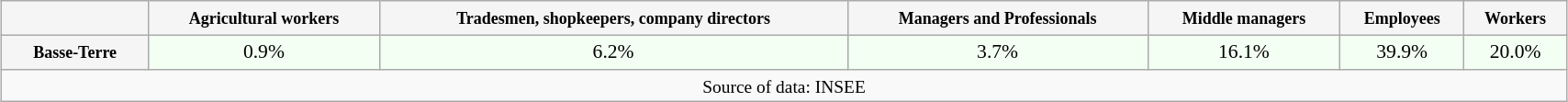<table class="wikitable" style="margin:1em auto; font-size:90%;width:90%;border:0px;text-align:center;line-height:120%;">
<tr>
<th style="background: #F5F5F5; color: #000000" width="100"> </th>
<th style="background: #F5F5F5; color:black;"><small>Agricultural workers</small></th>
<th style="background: #F5F5F5; color:black;"><small>Tradesmen, shopkeepers, company directors</small></th>
<th style="background: #F5F5F5; color:black;"><small>Managers and Professionals</small></th>
<th style="background: #F5F5F5; color:black;"><small>Middle managers</small></th>
<th style="background: #F5F5F5; color:black;"><small>Employees</small></th>
<th style="background: #F5F5F5; color:black;"><small>Workers</small></th>
</tr>
<tr>
<th style="background: #F5F5F5; color:black;"><small>Basse-Terre</small></th>
<td style="background: #F3FFF3; color:black;">0.9%</td>
<td style="background: #F3FFF3; color:black;">6.2%</td>
<td style="background: #F3FFF3; color:black;">3.7%</td>
<td style="background: #F3FFF3; color:black;">16.1%</td>
<td style="background: #F3FFF3; color:black;">39.9%</td>
<td style="background: #F3FFF3; color:black;">20.0%</td>
</tr>
<tr>
<td colspan="7" style="text-align:center;font-size:90%;">Source of data: INSEE</td>
</tr>
</table>
